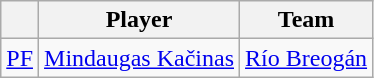<table class="wikitable">
<tr>
<th style="text-align:center;"></th>
<th style="text-align:center;">Player</th>
<th style="text-align:center;">Team</th>
</tr>
<tr>
<td style="text-align:center;"><a href='#'>PF</a></td>
<td> <a href='#'>Mindaugas Kačinas</a></td>
<td><a href='#'>Río Breogán</a></td>
</tr>
</table>
